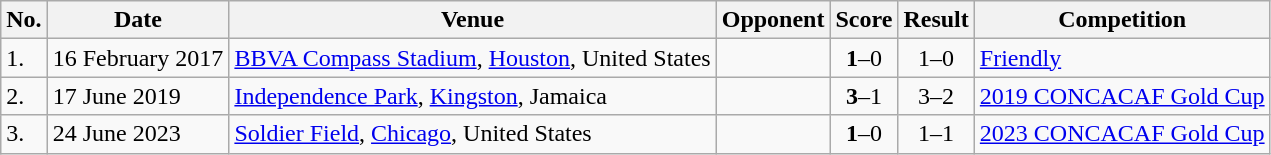<table class="wikitable" style="font-size:100%;">
<tr>
<th>No.</th>
<th>Date</th>
<th>Venue</th>
<th>Opponent</th>
<th>Score</th>
<th>Result</th>
<th>Competition</th>
</tr>
<tr>
<td>1.</td>
<td>16 February 2017</td>
<td><a href='#'>BBVA Compass Stadium</a>, <a href='#'>Houston</a>, United States</td>
<td></td>
<td align=center><strong>1</strong>–0</td>
<td align=center>1–0</td>
<td><a href='#'>Friendly</a></td>
</tr>
<tr>
<td>2.</td>
<td>17 June 2019</td>
<td><a href='#'>Independence Park</a>, <a href='#'>Kingston</a>, Jamaica</td>
<td></td>
<td align=center><strong>3</strong>–1</td>
<td align=center>3–2</td>
<td><a href='#'>2019 CONCACAF Gold Cup</a></td>
</tr>
<tr>
<td>3.</td>
<td>24 June 2023</td>
<td><a href='#'>Soldier Field</a>, <a href='#'>Chicago</a>, United States</td>
<td></td>
<td align=center><strong>1</strong>–0</td>
<td align=center>1–1</td>
<td><a href='#'>2023 CONCACAF Gold Cup</a></td>
</tr>
</table>
